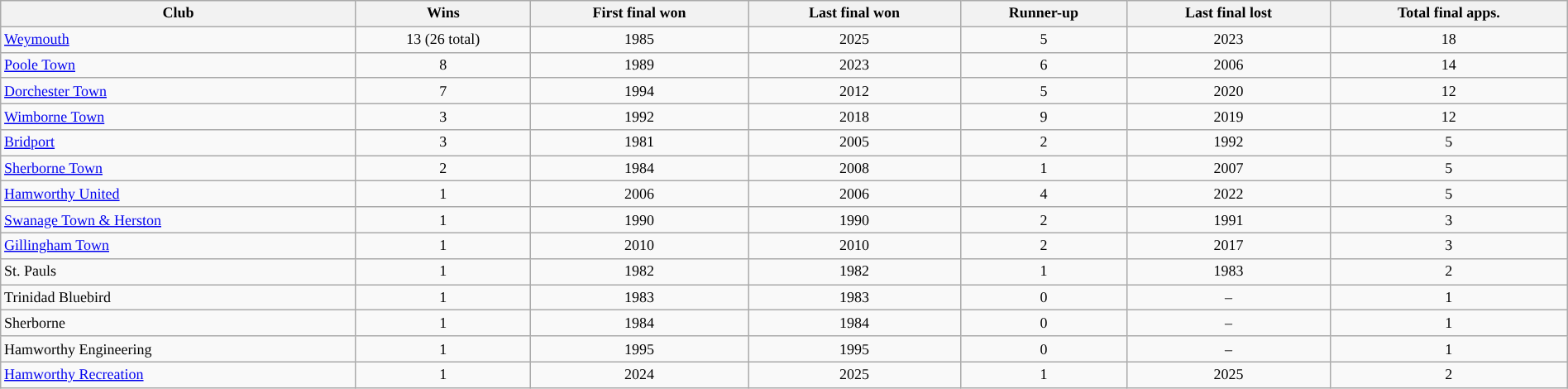<table class="wikitable sortable" style="text-align: center; width: 100%; font-size: 12px">
<tr>
<th>Club</th>
<th>Wins</th>
<th>First final won</th>
<th>Last final won</th>
<th>Runner-up</th>
<th>Last final lost</th>
<th>Total final apps.</th>
</tr>
<tr>
<td style="text-align: left"><a href='#'>Weymouth</a></td>
<td>13 (26 total)</td>
<td>1985</td>
<td>2025</td>
<td>5</td>
<td>2023</td>
<td>18</td>
</tr>
<tr>
<td style="text-align: left"><a href='#'>Poole Town</a></td>
<td>8</td>
<td>1989</td>
<td>2023</td>
<td>6</td>
<td>2006</td>
<td>14</td>
</tr>
<tr>
<td style="text-align: left"><a href='#'>Dorchester Town</a></td>
<td>7</td>
<td>1994</td>
<td>2012</td>
<td>5</td>
<td>2020</td>
<td>12</td>
</tr>
<tr>
<td style="text-align: left"><a href='#'>Wimborne Town</a></td>
<td>3</td>
<td>1992</td>
<td>2018</td>
<td>9</td>
<td>2019</td>
<td>12</td>
</tr>
<tr>
<td style="text-align: left"><a href='#'>Bridport</a></td>
<td>3</td>
<td>1981</td>
<td>2005</td>
<td>2</td>
<td>1992</td>
<td>5</td>
</tr>
<tr>
<td style="text-align: left"><a href='#'>Sherborne Town</a></td>
<td>2</td>
<td>1984</td>
<td>2008</td>
<td>1</td>
<td>2007</td>
<td>5</td>
</tr>
<tr>
<td style="text-align: left"><a href='#'>Hamworthy United</a></td>
<td>1</td>
<td>2006</td>
<td>2006</td>
<td>4</td>
<td>2022</td>
<td>5</td>
</tr>
<tr>
<td style="text-align: left"><a href='#'>Swanage Town & Herston</a></td>
<td>1</td>
<td>1990</td>
<td>1990</td>
<td>2</td>
<td>1991</td>
<td>3</td>
</tr>
<tr>
<td style="text-align: left"><a href='#'>Gillingham Town</a></td>
<td>1</td>
<td>2010</td>
<td>2010</td>
<td>2</td>
<td>2017</td>
<td>3</td>
</tr>
<tr>
<td style="text-align: left">St. Pauls</td>
<td>1</td>
<td>1982</td>
<td>1982</td>
<td>1</td>
<td>1983</td>
<td>2</td>
</tr>
<tr>
<td style="text-align: left">Trinidad Bluebird</td>
<td>1</td>
<td>1983</td>
<td>1983</td>
<td>0</td>
<td>–</td>
<td>1</td>
</tr>
<tr>
<td style="text-align: left">Sherborne</td>
<td>1</td>
<td>1984</td>
<td>1984</td>
<td>0</td>
<td>–</td>
<td>1</td>
</tr>
<tr>
<td style="text-align: left">Hamworthy Engineering</td>
<td>1</td>
<td>1995</td>
<td>1995</td>
<td>0</td>
<td>–</td>
<td>1</td>
</tr>
<tr>
<td style="text-align: left"><a href='#'>Hamworthy Recreation</a></td>
<td>1</td>
<td>2024</td>
<td>2025</td>
<td>1</td>
<td>2025</td>
<td>2</td>
</tr>
</table>
